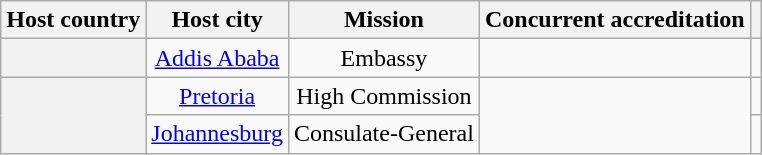<table class="wikitable plainrowheaders" style="text-align:center;">
<tr>
<th scope="col">Host country</th>
<th scope="col">Host city</th>
<th scope="col">Mission</th>
<th scope="col">Concurrent accreditation</th>
<th scope="col"></th>
</tr>
<tr>
<th scope="row"></th>
<td><a href='#'>Addis Ababa</a></td>
<td>Embassy</td>
<td></td>
<td></td>
</tr>
<tr>
<th scope="row" rowspan="2"></th>
<td><a href='#'>Pretoria</a></td>
<td>High Commission</td>
<td rowspan="2"></td>
<td></td>
</tr>
<tr>
<td><a href='#'>Johannesburg</a></td>
<td>Consulate-General</td>
<td></td>
</tr>
</table>
